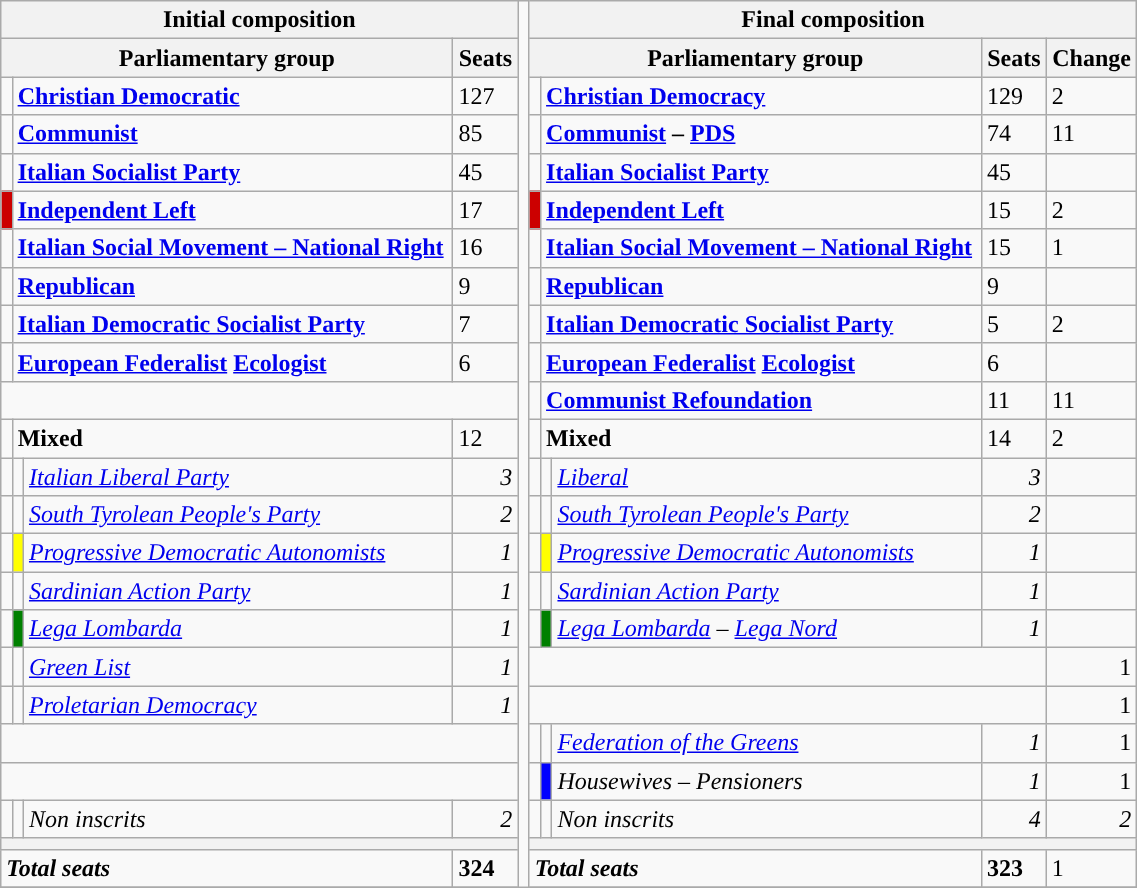<table class="wikitable" style="width : 60%;">
<tr>
<th colspan="4">Initial composition</th>
<td rowspan="30" style="width : 1%;"></td>
<th colspan="5">Final composition</th>
</tr>
<tr>
<th colspan="3">Parliamentary group</th>
<th>Seats</th>
<th colspan="3">Parliamentary group</th>
<th>Seats</th>
<th>Change</th>
</tr>
<tr>
<td></td>
<td colspan = "2"><strong><a href='#'>Christian Democratic</a></strong></td>
<td>127</td>
<td></td>
<td colspan = "2"><strong><a href='#'>Christian Democracy</a></strong></td>
<td>129</td>
<td> 2</td>
</tr>
<tr>
<td></td>
<td colspan = "2"><strong><a href='#'>Communist</a></strong></td>
<td>85</td>
<td></td>
<td colspan = "2"><strong><a href='#'>Communist</a> – <a href='#'>PDS</a></strong></td>
<td>74</td>
<td> 11</td>
</tr>
<tr>
<td></td>
<td colspan = "2"><strong><a href='#'>Italian Socialist Party</a></strong></td>
<td>45</td>
<td></td>
<td colspan = "2"><strong><a href='#'>Italian Socialist Party</a></strong></td>
<td>45</td>
<td></td>
</tr>
<tr>
<td bgcolor="#CC0000" width=1%></td>
<td colspan = "2"><strong><a href='#'>Independent Left</a></strong></td>
<td>17</td>
<td bgcolor="#CC0000" width=1%></td>
<td colspan = "2"><strong><a href='#'>Independent Left</a></strong></td>
<td>15</td>
<td> 2</td>
</tr>
<tr>
<td></td>
<td colspan = "2"><strong><a href='#'>Italian Social Movement – National Right</a></strong></td>
<td>16</td>
<td></td>
<td colspan = "2"><strong><a href='#'>Italian Social Movement – National Right</a></strong></td>
<td>15</td>
<td> 1</td>
</tr>
<tr>
<td></td>
<td colspan = "2"><strong><a href='#'>Republican</a></strong></td>
<td>9</td>
<td></td>
<td colspan = "2"><strong><a href='#'>Republican</a></strong></td>
<td>9</td>
<td></td>
</tr>
<tr>
<td></td>
<td colspan = "2"><strong><a href='#'>Italian Democratic Socialist Party</a></strong></td>
<td>7</td>
<td></td>
<td colspan = "2"><strong><a href='#'>Italian Democratic Socialist Party</a></strong></td>
<td>5</td>
<td> 2</td>
</tr>
<tr>
<td></td>
<td colspan = "2"><strong><a href='#'>European Federalist</a> <a href='#'>Ecologist</a></strong></td>
<td>6</td>
<td></td>
<td colspan = "2"><strong><a href='#'>European Federalist</a> <a href='#'>Ecologist</a></strong></td>
<td>6</td>
<td></td>
</tr>
<tr>
<td colspan = "4"></td>
<td></td>
<td colspan = "2"><strong><a href='#'>Communist Refoundation</a></strong></td>
<td>11</td>
<td> 11</td>
</tr>
<tr>
<td></td>
<td colspan = "2"><strong>Mixed</strong></td>
<td>12</td>
<td></td>
<td colspan = "2"><strong>Mixed</strong></td>
<td>14</td>
<td> 2</td>
</tr>
<tr>
<td></td>
<td></td>
<td><em><a href='#'>Italian Liberal Party</a></em></td>
<td align="right"><em>3</em></td>
<td></td>
<td></td>
<td><em><a href='#'>Liberal</a></em></td>
<td align="right"><em>3</em></td>
<td align="right"></td>
</tr>
<tr>
<td></td>
<td></td>
<td><em><a href='#'>South Tyrolean People's Party</a></em></td>
<td align="right"><em>2</em></td>
<td></td>
<td></td>
<td><em><a href='#'>South Tyrolean People's Party</a></em></td>
<td align="right"><em>2</em></td>
<td align="right"></td>
</tr>
<tr>
<td></td>
<td bgcolor="yellow" width=1%></td>
<td><em><a href='#'>Progressive Democratic Autonomists</a></em></td>
<td align="right"><em>1</em></td>
<td></td>
<td bgcolor="yellow" width=1%></td>
<td><em><a href='#'>Progressive Democratic Autonomists</a></em></td>
<td align="right"><em>1</em></td>
<td align="right"></td>
</tr>
<tr>
<td></td>
<td></td>
<td><em><a href='#'>Sardinian Action Party</a></em></td>
<td align="right"><em>1</em></td>
<td></td>
<td></td>
<td><em><a href='#'>Sardinian Action Party</a></em></td>
<td align="right"><em>1</em></td>
<td align="right"></td>
</tr>
<tr>
<td></td>
<td bgcolor="green" width=1%></td>
<td><em><a href='#'>Lega Lombarda</a></em></td>
<td align="right"><em>1</em></td>
<td></td>
<td bgcolor="green" width=1%></td>
<td><em><a href='#'>Lega Lombarda</a> – <a href='#'>Lega Nord</a></em></td>
<td align="right"><em>1</em></td>
<td align="right"></td>
</tr>
<tr>
<td></td>
<td></td>
<td><em><a href='#'>Green List</a></em></td>
<td align="right"><em>1</em></td>
<td colspan = "4"></td>
<td align="right"> 1</td>
</tr>
<tr>
<td></td>
<td></td>
<td><em><a href='#'>Proletarian Democracy</a></em></td>
<td align="right"><em>1</em></td>
<td colspan = "4"></td>
<td align="right"> 1</td>
</tr>
<tr>
<td colspan = "4"></td>
<td></td>
<td></td>
<td><em><a href='#'>Federation of the Greens</a></em></td>
<td align="right"><em>1</em></td>
<td align="right"> 1</td>
</tr>
<tr>
<td colspan = "4"></td>
<td></td>
<td bgcolor="blue" width=1%></td>
<td><em>Housewives – Pensioners</em></td>
<td align="right"><em>1</em></td>
<td align="right"> 1</td>
</tr>
<tr>
<td></td>
<td></td>
<td><em>Non inscrits</em></td>
<td align="right"><em>2</em></td>
<td></td>
<td></td>
<td><em>Non inscrits</em></td>
<td align="right"><em>4</em></td>
<td align="right"> <em>2</em></td>
</tr>
<tr>
<th colspan="4"></th>
<th colspan="5"></th>
</tr>
<tr>
<td colspan="3"><strong><em>Total seats</em></strong></td>
<td><strong>324</strong></td>
<td colspan="3"><strong><em>Total seats</em></strong></td>
<td><strong>323</strong></td>
<td> 1</td>
</tr>
<tr>
</tr>
</table>
